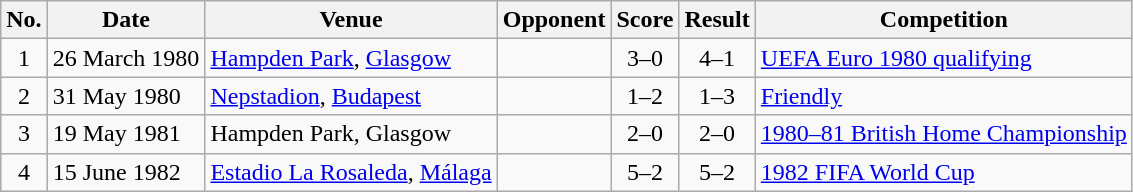<table class="wikitable sortable">
<tr>
<th scope="col">No.</th>
<th scope="col">Date</th>
<th scope="col">Venue</th>
<th scope="col">Opponent</th>
<th scope="col">Score</th>
<th scope="col">Result</th>
<th scope="col">Competition</th>
</tr>
<tr>
<td align="center">1</td>
<td>26 March 1980</td>
<td><a href='#'>Hampden Park</a>, <a href='#'>Glasgow</a></td>
<td></td>
<td align="center">3–0</td>
<td align="center">4–1</td>
<td><a href='#'>UEFA Euro 1980 qualifying</a></td>
</tr>
<tr>
<td align="center">2</td>
<td>31 May 1980</td>
<td><a href='#'>Nepstadion</a>, <a href='#'>Budapest</a></td>
<td></td>
<td align="center">1–2</td>
<td align="center">1–3</td>
<td><a href='#'>Friendly</a></td>
</tr>
<tr>
<td align="center">3</td>
<td>19 May 1981</td>
<td>Hampden Park, Glasgow</td>
<td></td>
<td align="center">2–0</td>
<td align="center">2–0</td>
<td><a href='#'>1980–81 British Home Championship</a></td>
</tr>
<tr>
<td align="center">4</td>
<td>15 June 1982</td>
<td><a href='#'>Estadio La Rosaleda</a>, <a href='#'>Málaga</a></td>
<td></td>
<td align="center">5–2</td>
<td align="center">5–2</td>
<td><a href='#'>1982 FIFA World Cup</a></td>
</tr>
</table>
